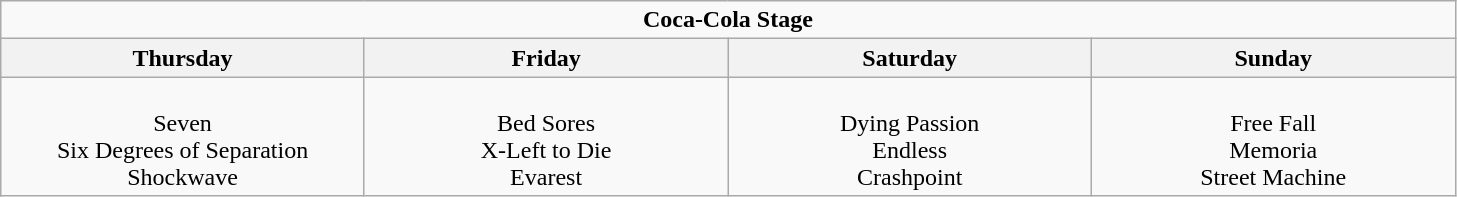<table class="wikitable">
<tr>
<td colspan="4" align="center"><strong>Coca-Cola Stage</strong></td>
</tr>
<tr>
<th>Thursday</th>
<th>Friday</th>
<th>Saturday</th>
<th>Sunday</th>
</tr>
<tr>
<td valign="top" align="center" width=235><br>Seven <br>
Six Degrees of Separation <br>
Shockwave <br></td>
<td valign="top" align="center" width=235><br>Bed Sores <br>
X-Left to Die<br>
Evarest <br></td>
<td valign="top" align="center" width=235><br>Dying Passion<br>
Endless<br>
Crashpoint <br></td>
<td valign="top" align="center" width=235><br>Free Fall <br>
Memoria  <br>
Street Machine <br></td>
</tr>
</table>
